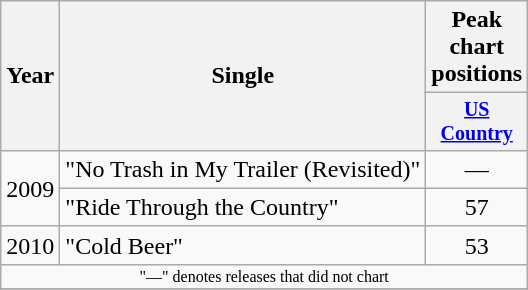<table class="wikitable" style="text-align:center;">
<tr>
<th rowspan="2">Year</th>
<th rowspan="2">Single</th>
<th colspan="1">Peak chart positions</th>
</tr>
<tr style="font-size:smaller;">
<th width="60"><a href='#'>US Country</a></th>
</tr>
<tr>
<td rowspan="2">2009</td>
<td align="left">"No Trash in My Trailer (Revisited)"</td>
<td>—</td>
</tr>
<tr>
<td align="left">"Ride Through the Country"</td>
<td>57</td>
</tr>
<tr>
<td>2010</td>
<td align="left">"Cold Beer"</td>
<td>53</td>
</tr>
<tr>
<td colspan="3" style="font-size:8pt">"—" denotes releases that did not chart</td>
</tr>
<tr>
</tr>
</table>
